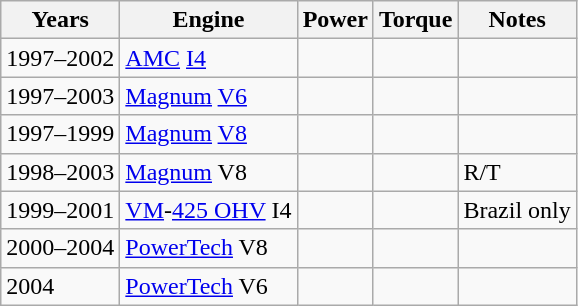<table class=wikitable>
<tr>
<th>Years</th>
<th>Engine</th>
<th>Power</th>
<th>Torque</th>
<th>Notes</th>
</tr>
<tr>
<td>1997–2002</td>
<td> <a href='#'>AMC</a> <a href='#'>I4</a></td>
<td></td>
<td></td>
<td></td>
</tr>
<tr>
<td>1997–2003</td>
<td> <a href='#'>Magnum</a> <a href='#'>V6</a></td>
<td></td>
<td></td>
<td></td>
</tr>
<tr>
<td>1997–1999</td>
<td> <a href='#'>Magnum</a> <a href='#'>V8</a></td>
<td></td>
<td></td>
<td></td>
</tr>
<tr>
<td>1998–2003</td>
<td> <a href='#'>Magnum</a> V8</td>
<td></td>
<td></td>
<td>R/T</td>
</tr>
<tr>
<td>1999–2001</td>
<td> <a href='#'>VM</a>-<a href='#'>425 OHV</a> I4</td>
<td></td>
<td></td>
<td>Brazil only</td>
</tr>
<tr>
<td>2000–2004</td>
<td> <a href='#'>PowerTech</a> V8</td>
<td></td>
<td></td>
<td></td>
</tr>
<tr>
<td>2004</td>
<td> <a href='#'>PowerTech</a> V6</td>
<td></td>
<td></td>
<td></td>
</tr>
</table>
